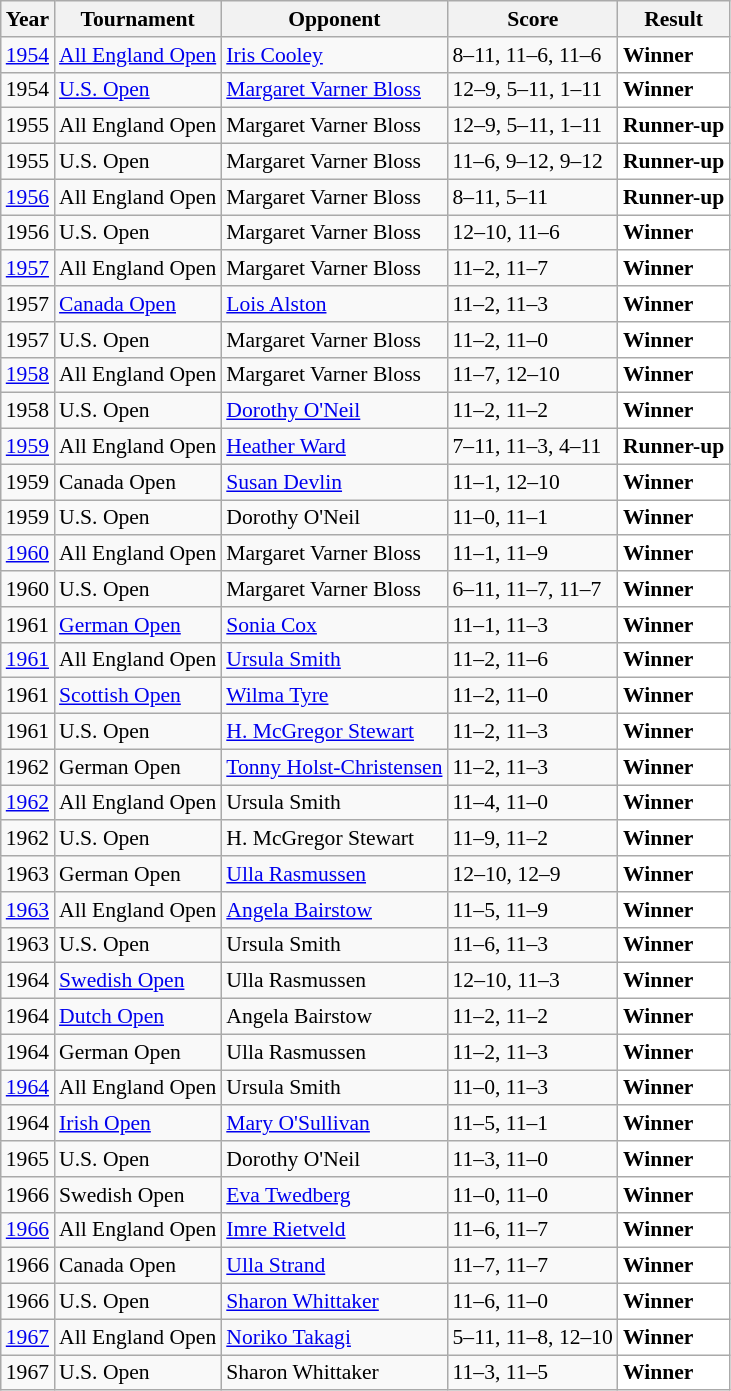<table class="sortable wikitable" style="font-size:90%;">
<tr>
<th>Year</th>
<th>Tournament</th>
<th>Opponent</th>
<th>Score</th>
<th>Result</th>
</tr>
<tr>
<td align="center"><a href='#'>1954</a></td>
<td align="left"><a href='#'>All England Open</a></td>
<td align="left"> <a href='#'>Iris Cooley</a></td>
<td align="left">8–11, 11–6, 11–6</td>
<td style="text-align:left; background:white"> <strong>Winner</strong></td>
</tr>
<tr>
<td align="center">1954</td>
<td align="left"><a href='#'>U.S. Open</a></td>
<td align="left"> <a href='#'>Margaret Varner Bloss</a></td>
<td align="left">12–9, 5–11, 1–11</td>
<td style="text-align:left; background:white"> <strong>Winner</strong></td>
</tr>
<tr>
<td align="center">1955</td>
<td align="left">All England Open</td>
<td align="left"> Margaret Varner Bloss</td>
<td align="left">12–9, 5–11, 1–11</td>
<td style="text-align:left; background:white"> <strong>Runner-up</strong></td>
</tr>
<tr>
<td align="center">1955</td>
<td align="left">U.S. Open</td>
<td align="left"> Margaret Varner Bloss</td>
<td align="left">11–6, 9–12, 9–12</td>
<td style="text-align:left; background:white"> <strong>Runner-up</strong></td>
</tr>
<tr>
<td align="center"><a href='#'>1956</a></td>
<td align="left">All England Open</td>
<td align="left"> Margaret Varner Bloss</td>
<td align="left">8–11, 5–11</td>
<td style="text-align:left; background:white"> <strong>Runner-up</strong></td>
</tr>
<tr>
<td align="center">1956</td>
<td align="left">U.S. Open</td>
<td align="left"> Margaret Varner Bloss</td>
<td align="left">12–10, 11–6</td>
<td style="text-align:left; background:white"> <strong>Winner</strong></td>
</tr>
<tr>
<td align="center"><a href='#'>1957</a></td>
<td align="left">All England Open</td>
<td align="left"> Margaret Varner Bloss</td>
<td align="left">11–2, 11–7</td>
<td style="text-align:left; background:white"> <strong>Winner</strong></td>
</tr>
<tr>
<td align="center">1957</td>
<td align="left"><a href='#'>Canada Open</a></td>
<td align="left"> <a href='#'>Lois Alston</a></td>
<td align="left">11–2, 11–3</td>
<td style="text-align:left; background:white"> <strong>Winner</strong></td>
</tr>
<tr>
<td align="center">1957</td>
<td align="left">U.S. Open</td>
<td align="left"> Margaret Varner Bloss</td>
<td align="left">11–2, 11–0</td>
<td style="text-align:left; background:white"> <strong>Winner</strong></td>
</tr>
<tr>
<td align="center"><a href='#'>1958</a></td>
<td align="left">All England Open</td>
<td align="left"> Margaret Varner Bloss</td>
<td align="left">11–7, 12–10</td>
<td style="text-align:left; background:white"> <strong>Winner</strong></td>
</tr>
<tr>
<td align="center">1958</td>
<td align="left">U.S. Open</td>
<td align="left"> <a href='#'>Dorothy O'Neil</a></td>
<td align="left">11–2, 11–2</td>
<td style="text-align:left; background:white"> <strong>Winner</strong></td>
</tr>
<tr>
<td align="center"><a href='#'>1959</a></td>
<td align="left">All England Open</td>
<td align="left"> <a href='#'>Heather Ward</a></td>
<td align="left">7–11, 11–3, 4–11</td>
<td style="text-align:left; background:white"> <strong>Runner-up</strong></td>
</tr>
<tr>
<td align="center">1959</td>
<td align="left">Canada Open</td>
<td align="left"> <a href='#'>Susan Devlin</a></td>
<td align="left">11–1, 12–10</td>
<td style="text-align:left; background:white"> <strong>Winner</strong></td>
</tr>
<tr>
<td align="center">1959</td>
<td align="left">U.S. Open</td>
<td align="left"> Dorothy O'Neil</td>
<td align="left">11–0, 11–1</td>
<td style="text-align:left; background:white"> <strong>Winner</strong></td>
</tr>
<tr>
<td align="center"><a href='#'>1960</a></td>
<td align="left">All England Open</td>
<td align="left"> Margaret Varner Bloss</td>
<td align="left">11–1, 11–9</td>
<td style="text-align:left; background:white"> <strong>Winner</strong></td>
</tr>
<tr>
<td align="center">1960</td>
<td align="left">U.S. Open</td>
<td align="left"> Margaret Varner Bloss</td>
<td align="left">6–11, 11–7, 11–7</td>
<td style="text-align:left; background:white"> <strong>Winner</strong></td>
</tr>
<tr>
<td align="center">1961</td>
<td align="left"><a href='#'>German Open</a></td>
<td align="left"> <a href='#'>Sonia Cox</a></td>
<td align="left">11–1, 11–3</td>
<td style="text-align:left; background:white"> <strong>Winner</strong></td>
</tr>
<tr>
<td align="center"><a href='#'>1961</a></td>
<td align="left">All England Open</td>
<td align="left"> <a href='#'>Ursula Smith</a></td>
<td align="left">11–2, 11–6</td>
<td style="text-align:left; background:white"> <strong>Winner</strong></td>
</tr>
<tr>
<td align="center">1961</td>
<td align="left"><a href='#'>Scottish Open</a></td>
<td align="left"> <a href='#'>Wilma Tyre</a></td>
<td align="left">11–2, 11–0</td>
<td style="text-align:left; background:white"> <strong>Winner</strong></td>
</tr>
<tr>
<td align="center">1961</td>
<td align="left">U.S. Open</td>
<td align="left"> <a href='#'>H. McGregor Stewart</a></td>
<td align="left">11–2, 11–3</td>
<td style="text-align:left; background:white"> <strong>Winner</strong></td>
</tr>
<tr>
<td align="center">1962</td>
<td align="left">German Open</td>
<td align="left"> <a href='#'>Tonny Holst-Christensen</a></td>
<td align="left">11–2, 11–3</td>
<td style="text-align:left; background:white"> <strong>Winner</strong></td>
</tr>
<tr>
<td align="center"><a href='#'>1962</a></td>
<td align="left">All England Open</td>
<td align="left"> Ursula Smith</td>
<td align="left">11–4, 11–0</td>
<td style="text-align:left; background:white"> <strong>Winner</strong></td>
</tr>
<tr>
<td align="center">1962</td>
<td align="left">U.S. Open</td>
<td align="left"> H. McGregor Stewart</td>
<td align="left">11–9, 11–2</td>
<td style="text-align:left; background:white"> <strong>Winner</strong></td>
</tr>
<tr>
<td align="center">1963</td>
<td align="left">German Open</td>
<td align="left"> <a href='#'>Ulla Rasmussen</a></td>
<td align="left">12–10, 12–9</td>
<td style="text-align:left; background:white"> <strong>Winner</strong></td>
</tr>
<tr>
<td align="center"><a href='#'>1963</a></td>
<td align="left">All England Open</td>
<td align="left"> <a href='#'>Angela Bairstow</a></td>
<td align="left">11–5, 11–9</td>
<td style="text-align:left; background:white"> <strong>Winner</strong></td>
</tr>
<tr>
<td align="center">1963</td>
<td align="left">U.S. Open</td>
<td align="left"> Ursula Smith</td>
<td align="left">11–6, 11–3</td>
<td style="text-align:left; background:white"> <strong>Winner</strong></td>
</tr>
<tr>
<td align="center">1964</td>
<td align="left"><a href='#'>Swedish Open</a></td>
<td align="left"> Ulla Rasmussen</td>
<td align="left">12–10, 11–3</td>
<td style="text-align:left; background:white"> <strong>Winner</strong></td>
</tr>
<tr>
<td align="center">1964</td>
<td align="left"><a href='#'>Dutch Open</a></td>
<td align="left"> Angela Bairstow</td>
<td align="left">11–2, 11–2</td>
<td style="text-align:left; background:white"> <strong>Winner</strong></td>
</tr>
<tr>
<td align="center">1964</td>
<td align="left">German Open</td>
<td align="left"> Ulla Rasmussen</td>
<td align="left">11–2, 11–3</td>
<td style="text-align:left; background:white"> <strong>Winner</strong></td>
</tr>
<tr>
<td align="center"><a href='#'>1964</a></td>
<td align="left">All England Open</td>
<td align="left"> Ursula Smith</td>
<td align="left">11–0, 11–3</td>
<td style="text-align:left; background:white"> <strong>Winner</strong></td>
</tr>
<tr>
<td align="center">1964</td>
<td align="left"><a href='#'>Irish Open</a></td>
<td align="left"> <a href='#'>Mary O'Sullivan</a></td>
<td align="left">11–5, 11–1</td>
<td style="text-align:left; background:white"> <strong>Winner</strong></td>
</tr>
<tr>
<td align="center">1965</td>
<td align="left">U.S. Open</td>
<td align="left"> Dorothy O'Neil</td>
<td align="left">11–3, 11–0</td>
<td style="text-align:left; background:white"> <strong>Winner</strong></td>
</tr>
<tr>
<td align="center">1966</td>
<td align="left">Swedish Open</td>
<td align="left"> <a href='#'>Eva Twedberg</a></td>
<td align="left">11–0, 11–0</td>
<td style="text-align:left; background:white"> <strong>Winner</strong></td>
</tr>
<tr>
<td align="center"><a href='#'>1966</a></td>
<td align="left">All England Open</td>
<td align="left"> <a href='#'>Imre Rietveld</a></td>
<td align="left">11–6, 11–7</td>
<td style="text-align:left; background:white"> <strong>Winner</strong></td>
</tr>
<tr>
<td align="center">1966</td>
<td align="left">Canada Open</td>
<td align="left"> <a href='#'>Ulla Strand</a></td>
<td align="left">11–7, 11–7</td>
<td style="text-align:left; background:white"> <strong>Winner</strong></td>
</tr>
<tr>
<td align="center">1966</td>
<td align="left">U.S. Open</td>
<td align="left"> <a href='#'>Sharon Whittaker</a></td>
<td align="left">11–6, 11–0</td>
<td style="text-align:left; background:white"> <strong>Winner</strong></td>
</tr>
<tr>
<td align="center"><a href='#'>1967</a></td>
<td align="left">All England Open</td>
<td align="left"> <a href='#'>Noriko Takagi</a></td>
<td align="left">5–11, 11–8, 12–10</td>
<td style="text-align:left; background:white"> <strong>Winner</strong></td>
</tr>
<tr>
<td align="center">1967</td>
<td align="left">U.S. Open</td>
<td align="left"> Sharon Whittaker</td>
<td align="left">11–3, 11–5</td>
<td style="text-align:left; background:white"> <strong>Winner</strong></td>
</tr>
</table>
